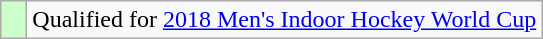<table class="wikitable">
<tr>
<td width=10px bgcolor=ccffcc></td>
<td>Qualified for <a href='#'>2018 Men's Indoor Hockey World Cup</a></td>
</tr>
</table>
